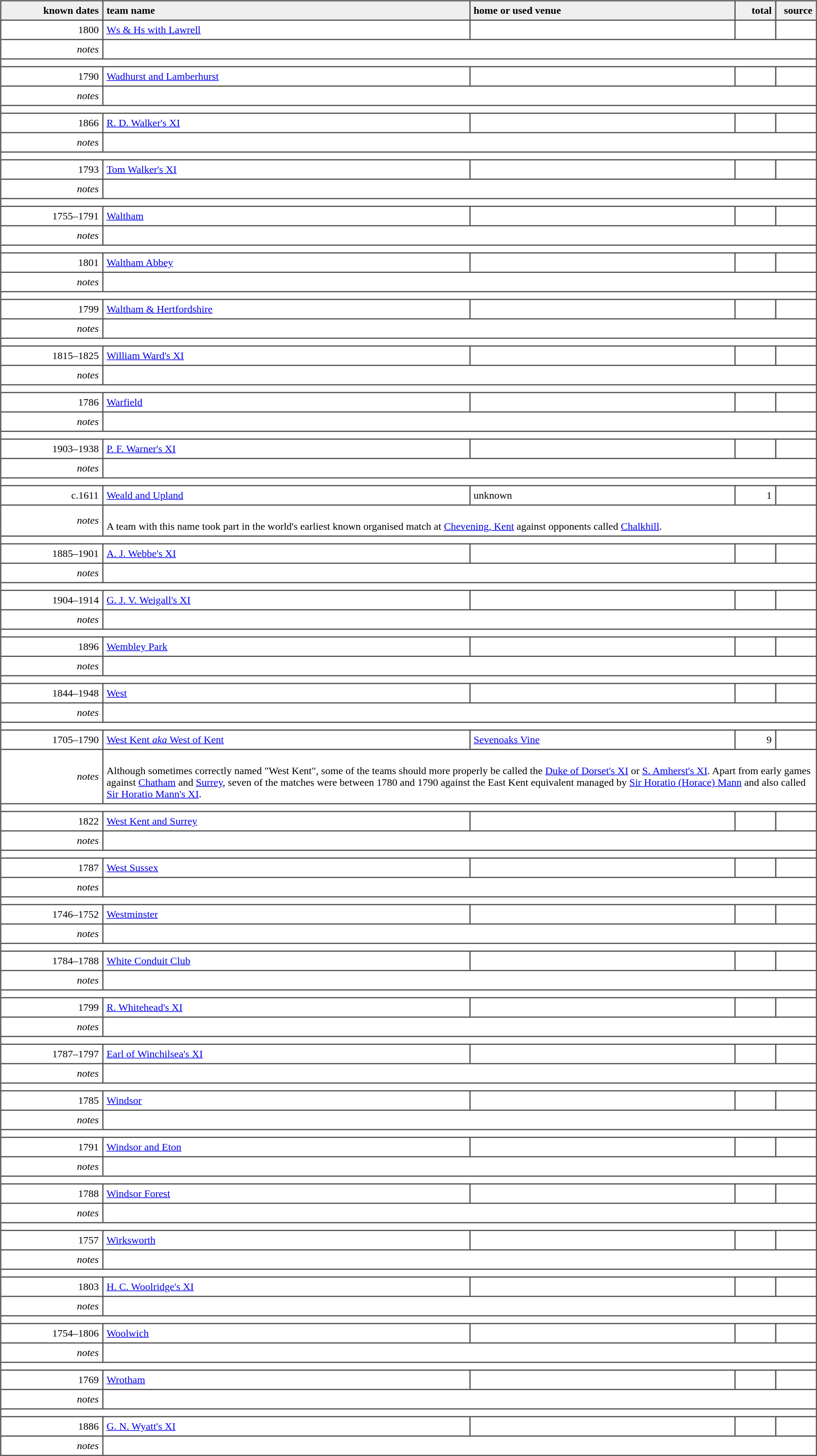<table border="1" cellpadding="5" cellspacing="0">
<tr style="background:#efefef;">
<th style="width:12.5%; text-align:right;">known dates</th>
<th style="width:45.0%; text-align:left;">team name</th>
<th style="width:32.5%; text-align:left;">home or used venue</th>
<th style="width:5.00%; text-align:right;">total</th>
<th style="width:5.00%; text-align:right;">source</th>
</tr>
<tr>
<td style="text-align:right;">1800</td>
<td><a href='#'>Ws & Hs with Lawrell</a></td>
<td></td>
<td style="text-align:right;"></td>
<td style="text-align:right;"></td>
</tr>
<tr>
<td style="text-align:right;"><em>notes</em></td>
<td colspan="4"></td>
</tr>
<tr>
<td colspan="5"></td>
</tr>
<tr>
<td style="text-align:right;">1790</td>
<td><a href='#'>Wadhurst and Lamberhurst</a></td>
<td></td>
<td style="text-align:right;"></td>
<td style="text-align:right;"></td>
</tr>
<tr>
<td style="text-align:right;"><em>notes</em></td>
<td colspan="4"></td>
</tr>
<tr>
<td colspan="5"></td>
</tr>
<tr>
<td style="text-align:right;">1866</td>
<td><a href='#'>R. D. Walker's XI</a></td>
<td></td>
<td style="text-align:right;"></td>
<td style="text-align:right;"></td>
</tr>
<tr>
<td style="text-align:right;"><em>notes</em></td>
<td colspan="4"></td>
</tr>
<tr>
<td colspan="5"></td>
</tr>
<tr>
<td style="text-align:right;">1793</td>
<td><a href='#'>Tom Walker's XI</a></td>
<td></td>
<td style="text-align:right;"></td>
<td style="text-align:right;"></td>
</tr>
<tr>
<td style="text-align:right;"><em>notes</em></td>
<td colspan="4"></td>
</tr>
<tr>
<td colspan="5"></td>
</tr>
<tr>
<td style="text-align:right;">1755–1791</td>
<td><a href='#'>Waltham</a></td>
<td></td>
<td style="text-align:right;"></td>
<td style="text-align:right;"></td>
</tr>
<tr>
<td style="text-align:right;"><em>notes</em></td>
<td colspan="4"></td>
</tr>
<tr>
<td colspan="5"></td>
</tr>
<tr>
<td style="text-align:right;">1801</td>
<td><a href='#'>Waltham Abbey</a></td>
<td></td>
<td style="text-align:right;"></td>
<td style="text-align:right;"></td>
</tr>
<tr>
<td style="text-align:right;"><em>notes</em></td>
<td colspan="4"></td>
</tr>
<tr>
<td colspan="5"></td>
</tr>
<tr>
<td style="text-align:right;">1799</td>
<td><a href='#'>Waltham & Hertfordshire</a></td>
<td></td>
<td style="text-align:right;"></td>
<td style="text-align:right;"></td>
</tr>
<tr>
<td style="text-align:right;"><em>notes</em></td>
<td colspan="4"></td>
</tr>
<tr>
<td colspan="5"></td>
</tr>
<tr>
<td style="text-align:right;">1815–1825</td>
<td><a href='#'>William Ward's XI</a></td>
<td></td>
<td style="text-align:right;"></td>
<td style="text-align:right;"></td>
</tr>
<tr>
<td style="text-align:right;"><em>notes</em></td>
<td colspan="4"></td>
</tr>
<tr>
<td colspan="5"></td>
</tr>
<tr>
<td style="text-align:right;">1786</td>
<td><a href='#'>Warfield</a></td>
<td></td>
<td style="text-align:right;"></td>
<td style="text-align:right;"></td>
</tr>
<tr>
<td style="text-align:right;"><em>notes</em></td>
<td colspan="4"></td>
</tr>
<tr>
<td colspan="5"></td>
</tr>
<tr>
<td style="text-align:right;">1903–1938</td>
<td><a href='#'>P. F. Warner's XI</a></td>
<td></td>
<td style="text-align:right;"></td>
<td style="text-align:right;"></td>
</tr>
<tr>
<td style="text-align:right;"><em>notes</em></td>
<td colspan="4"></td>
</tr>
<tr>
<td colspan="5"></td>
</tr>
<tr>
<td style="text-align:right;">c.1611</td>
<td><a href='#'>Weald and Upland</a></td>
<td>unknown</td>
<td style="text-align:right;">1</td>
<td style="text-align:right;"></td>
</tr>
<tr>
<td style="text-align:right;"><em>notes</em></td>
<td colspan="4"><br>A team with this name took part in the world's earliest known organised match at <a href='#'>Chevening, Kent</a> against opponents called <a href='#'>Chalkhill</a>.</td>
</tr>
<tr>
<td colspan="5"></td>
</tr>
<tr>
<td style="text-align:right;">1885–1901</td>
<td><a href='#'>A. J. Webbe's XI</a></td>
<td></td>
<td style="text-align:right;"></td>
<td style="text-align:right;"></td>
</tr>
<tr>
<td style="text-align:right;"><em>notes</em></td>
<td colspan="4"></td>
</tr>
<tr>
<td colspan="5"></td>
</tr>
<tr>
<td style="text-align:right;">1904–1914</td>
<td><a href='#'>G. J. V. Weigall's XI</a></td>
<td></td>
<td style="text-align:right;"></td>
<td style="text-align:right;"></td>
</tr>
<tr>
<td style="text-align:right;"><em>notes</em></td>
<td colspan="4"></td>
</tr>
<tr>
<td colspan="5"></td>
</tr>
<tr>
<td style="text-align:right;">1896</td>
<td><a href='#'>Wembley Park</a></td>
<td></td>
<td style="text-align:right;"></td>
<td style="text-align:right;"></td>
</tr>
<tr>
<td style="text-align:right;"><em>notes</em></td>
<td colspan="4"></td>
</tr>
<tr>
<td colspan="5"></td>
</tr>
<tr>
<td style="text-align:right;">1844–1948</td>
<td><a href='#'>West</a></td>
<td></td>
<td style="text-align:right;"></td>
<td style="text-align:right;"></td>
</tr>
<tr>
<td style="text-align:right;"><em>notes</em></td>
<td colspan="4"></td>
</tr>
<tr>
<td colspan="5"></td>
</tr>
<tr>
<td style="text-align:right;">1705–1790</td>
<td><a href='#'>West Kent <em>aka</em> West of Kent</a></td>
<td><a href='#'>Sevenoaks Vine</a></td>
<td style="text-align:right;">9</td>
<td style="text-align:right;"></td>
</tr>
<tr>
<td style="text-align:right;"><em>notes</em></td>
<td colspan="4"><br>Although sometimes correctly named "West Kent", some of the teams should more properly be called the <a href='#'>Duke of Dorset's XI</a> or <a href='#'>S. Amherst's XI</a>. Apart from early games against <a href='#'>Chatham</a> and <a href='#'>Surrey</a>, seven of the matches were between 1780 and 1790 against the East Kent equivalent managed by <a href='#'>Sir Horatio (Horace) Mann</a> and also called <a href='#'>Sir Horatio Mann's XI</a>.</td>
</tr>
<tr>
<td colspan="5"></td>
</tr>
<tr>
<td style="text-align:right;">1822</td>
<td><a href='#'>West Kent and Surrey</a></td>
<td></td>
<td style="text-align:right;"></td>
<td style="text-align:right;"></td>
</tr>
<tr>
<td style="text-align:right;"><em>notes</em></td>
<td colspan="4"></td>
</tr>
<tr>
<td colspan="5"></td>
</tr>
<tr>
<td style="text-align:right;">1787</td>
<td><a href='#'>West Sussex</a></td>
<td></td>
<td style="text-align:right;"></td>
<td style="text-align:right;"></td>
</tr>
<tr>
<td style="text-align:right;"><em>notes</em></td>
<td colspan="4"></td>
</tr>
<tr>
<td colspan="5"></td>
</tr>
<tr>
<td style="text-align:right;">1746–1752</td>
<td><a href='#'>Westminster</a></td>
<td></td>
<td style="text-align:right;"></td>
<td style="text-align:right;"></td>
</tr>
<tr>
<td style="text-align:right;"><em>notes</em></td>
<td colspan="4"></td>
</tr>
<tr>
<td colspan="5"></td>
</tr>
<tr>
<td style="text-align:right;">1784–1788</td>
<td><a href='#'>White Conduit Club</a></td>
<td></td>
<td style="text-align:right;"></td>
<td style="text-align:right;"></td>
</tr>
<tr>
<td style="text-align:right;"><em>notes</em></td>
<td colspan="4"></td>
</tr>
<tr>
<td colspan="5"></td>
</tr>
<tr>
<td style="text-align:right;">1799</td>
<td><a href='#'>R. Whitehead's XI</a></td>
<td></td>
<td style="text-align:right;"></td>
<td style="text-align:right;"></td>
</tr>
<tr>
<td style="text-align:right;"><em>notes</em></td>
<td colspan="4"></td>
</tr>
<tr>
<td colspan="5"></td>
</tr>
<tr>
<td style="text-align:right;">1787–1797</td>
<td><a href='#'>Earl of Winchilsea's XI</a></td>
<td></td>
<td style="text-align:right;"></td>
<td style="text-align:right;"></td>
</tr>
<tr>
<td style="text-align:right;"><em>notes</em></td>
<td colspan="4"></td>
</tr>
<tr>
<td colspan="5"></td>
</tr>
<tr>
<td style="text-align:right;">1785</td>
<td><a href='#'>Windsor</a></td>
<td></td>
<td style="text-align:right;"></td>
<td style="text-align:right;"></td>
</tr>
<tr>
<td style="text-align:right;"><em>notes</em></td>
<td colspan="4"></td>
</tr>
<tr>
<td colspan="5"></td>
</tr>
<tr>
<td style="text-align:right;">1791</td>
<td><a href='#'>Windsor and Eton</a></td>
<td></td>
<td style="text-align:right;"></td>
<td style="text-align:right;"></td>
</tr>
<tr>
<td style="text-align:right;"><em>notes</em></td>
<td colspan="4"></td>
</tr>
<tr>
<td colspan="5"></td>
</tr>
<tr>
<td style="text-align:right;">1788</td>
<td><a href='#'>Windsor Forest</a></td>
<td></td>
<td style="text-align:right;"></td>
<td style="text-align:right;"></td>
</tr>
<tr>
<td style="text-align:right;"><em>notes</em></td>
<td colspan="4"></td>
</tr>
<tr>
<td colspan="5"></td>
</tr>
<tr>
<td style="text-align:right;">1757</td>
<td><a href='#'>Wirksworth</a></td>
<td></td>
<td style="text-align:right;"></td>
<td style="text-align:right;"></td>
</tr>
<tr>
<td style="text-align:right;"><em>notes</em></td>
<td colspan="4"></td>
</tr>
<tr>
<td colspan="5"></td>
</tr>
<tr>
<td style="text-align:right;">1803</td>
<td><a href='#'>H. C. Woolridge's XI</a></td>
<td></td>
<td style="text-align:right;"></td>
<td style="text-align:right;"></td>
</tr>
<tr>
<td style="text-align:right;"><em>notes</em></td>
<td colspan="4"></td>
</tr>
<tr>
<td colspan="5"></td>
</tr>
<tr>
<td style="text-align:right;">1754–1806</td>
<td><a href='#'>Woolwich</a></td>
<td></td>
<td style="text-align:right;"></td>
<td style="text-align:right;"></td>
</tr>
<tr>
<td style="text-align:right;"><em>notes</em></td>
<td colspan="4"></td>
</tr>
<tr>
<td colspan="5"></td>
</tr>
<tr>
<td style="text-align:right;">1769</td>
<td><a href='#'>Wrotham</a></td>
<td></td>
<td style="text-align:right;"></td>
<td style="text-align:right;"></td>
</tr>
<tr>
<td style="text-align:right;"><em>notes</em></td>
<td colspan="4"></td>
</tr>
<tr>
<td colspan="5"></td>
</tr>
<tr>
<td style="text-align:right;">1886</td>
<td><a href='#'>G. N. Wyatt's XI</a></td>
<td></td>
<td style="text-align:right;"></td>
<td style="text-align:right;"></td>
</tr>
<tr>
<td style="text-align:right;"><em>notes</em></td>
<td colspan="4"></td>
</tr>
</table>
